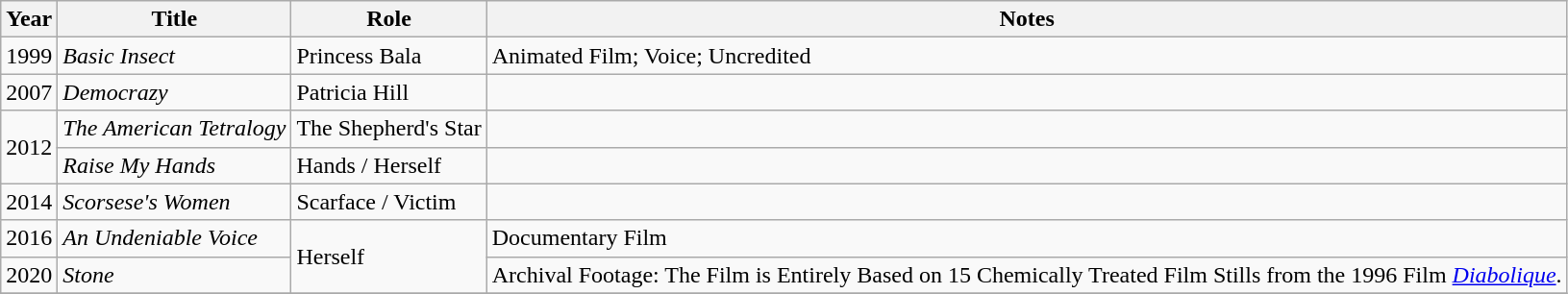<table class="wikitable sortable unsortable">
<tr>
<th scope="col">Year</th>
<th scope="col">Title</th>
<th scope="col">Role</th>
<th class="unsortable" scope="col">Notes</th>
</tr>
<tr>
<td>1999</td>
<td><em>Basic Insect</em></td>
<td>Princess Bala</td>
<td>Animated Film; Voice; Uncredited</td>
</tr>
<tr>
<td>2007</td>
<td><em>Democrazy</em></td>
<td>Patricia Hill</td>
<td></td>
</tr>
<tr>
<td rowspan="2">2012</td>
<td><em>The American Tetralogy</em></td>
<td>The Shepherd's Star</td>
<td></td>
</tr>
<tr>
<td><em>Raise My Hands</em></td>
<td>Hands / Herself</td>
<td></td>
</tr>
<tr>
<td>2014</td>
<td><em>Scorsese's Women</em></td>
<td>Scarface / Victim</td>
<td></td>
</tr>
<tr>
<td>2016</td>
<td><em>An Undeniable Voice</em></td>
<td rowspan="2">Herself</td>
<td>Documentary Film</td>
</tr>
<tr>
<td>2020</td>
<td><em>Stone</em></td>
<td>Archival Footage: The Film is Entirely Based on 15 Chemically Treated Film Stills from the 1996 Film <em><a href='#'>Diabolique</a></em>.</td>
</tr>
<tr>
</tr>
</table>
